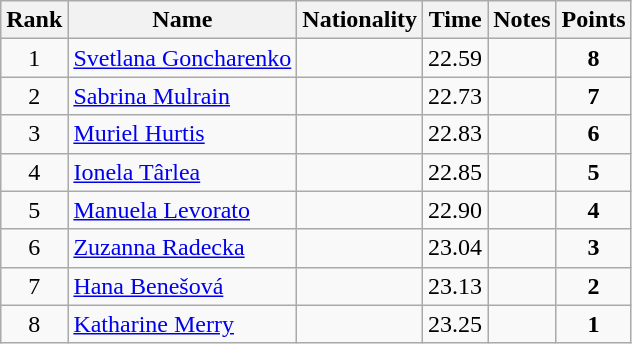<table class="wikitable sortable" style="text-align:center">
<tr>
<th>Rank</th>
<th>Name</th>
<th>Nationality</th>
<th>Time</th>
<th>Notes</th>
<th>Points</th>
</tr>
<tr>
<td>1</td>
<td align=left><a href='#'>Svetlana Goncharenko</a></td>
<td align=left></td>
<td>22.59</td>
<td></td>
<td><strong>8</strong></td>
</tr>
<tr>
<td>2</td>
<td align=left><a href='#'>Sabrina Mulrain</a></td>
<td align=left></td>
<td>22.73</td>
<td></td>
<td><strong>7</strong></td>
</tr>
<tr>
<td>3</td>
<td align=left><a href='#'>Muriel Hurtis</a></td>
<td align=left></td>
<td>22.83</td>
<td></td>
<td><strong>6</strong></td>
</tr>
<tr>
<td>4</td>
<td align=left><a href='#'>Ionela Târlea</a></td>
<td align=left></td>
<td>22.85</td>
<td></td>
<td><strong>5</strong></td>
</tr>
<tr>
<td>5</td>
<td align=left><a href='#'>Manuela Levorato</a></td>
<td align=left></td>
<td>22.90</td>
<td></td>
<td><strong>4</strong></td>
</tr>
<tr>
<td>6</td>
<td align=left><a href='#'>Zuzanna Radecka</a></td>
<td align=left></td>
<td>23.04</td>
<td></td>
<td><strong>3</strong></td>
</tr>
<tr>
<td>7</td>
<td align=left><a href='#'>Hana Benešová</a></td>
<td align=left></td>
<td>23.13</td>
<td></td>
<td><strong>2</strong></td>
</tr>
<tr>
<td>8</td>
<td align=left><a href='#'>Katharine Merry</a></td>
<td align=left></td>
<td>23.25</td>
<td></td>
<td><strong>1</strong></td>
</tr>
</table>
